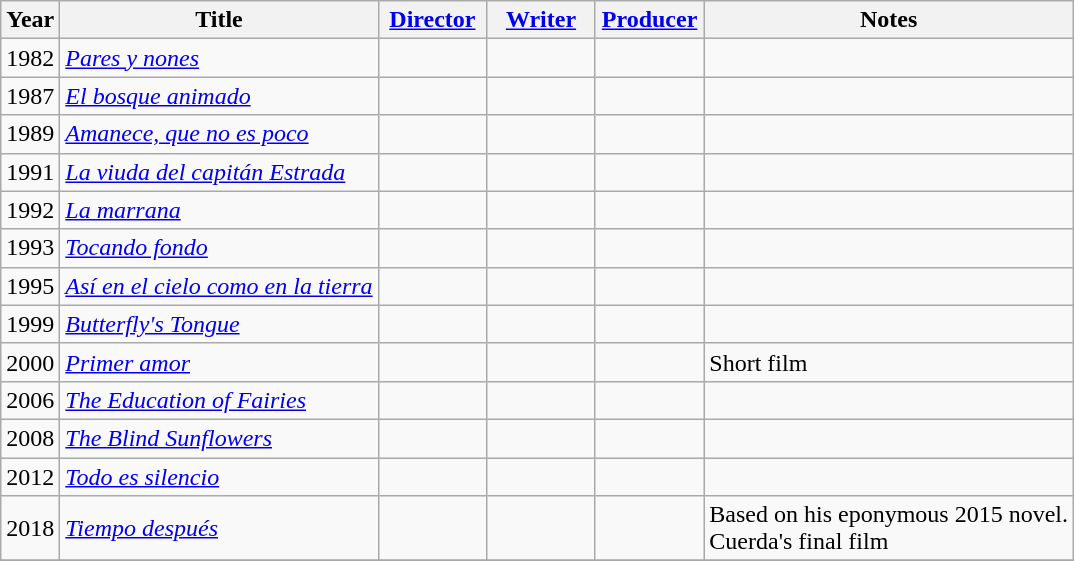<table class="wikitable">
<tr>
<th>Year</th>
<th>Title</th>
<th width=65><a href='#'>Director</a></th>
<th width=65><a href='#'> Writer</a></th>
<th width=65><a href='#'> Producer</a></th>
<th>Notes</th>
</tr>
<tr>
<td>1982</td>
<td><em><a href='#'>Pares y nones</a></em></td>
<td></td>
<td></td>
<td></td>
<td></td>
</tr>
<tr>
<td>1987</td>
<td><em><a href='#'>El bosque animado</a></em></td>
<td></td>
<td></td>
<td></td>
<td></td>
</tr>
<tr>
<td>1989</td>
<td><em><a href='#'>Amanece, que no es poco</a></em></td>
<td></td>
<td></td>
<td></td>
<td></td>
</tr>
<tr>
<td>1991</td>
<td><em><a href='#'>La viuda del capitán Estrada</a></em></td>
<td></td>
<td></td>
<td></td>
<td></td>
</tr>
<tr>
<td>1992</td>
<td><em><a href='#'>La marrana</a></em></td>
<td></td>
<td></td>
<td></td>
<td></td>
</tr>
<tr>
<td>1993</td>
<td><em><a href='#'>Tocando fondo</a></em></td>
<td></td>
<td></td>
<td></td>
<td></td>
</tr>
<tr>
<td>1995</td>
<td><em><a href='#'>Así en el cielo como en la tierra</a></em></td>
<td></td>
<td></td>
<td></td>
<td></td>
</tr>
<tr>
<td>1999</td>
<td><em><a href='#'>Butterfly's Tongue</a></em></td>
<td></td>
<td></td>
<td></td>
<td></td>
</tr>
<tr>
<td>2000</td>
<td><em><a href='#'>Primer amor</a></em></td>
<td></td>
<td></td>
<td></td>
<td>Short film</td>
</tr>
<tr>
<td>2006</td>
<td><em><a href='#'>The Education of Fairies</a></em></td>
<td></td>
<td></td>
<td></td>
<td></td>
</tr>
<tr>
<td>2008</td>
<td><em><a href='#'>The Blind Sunflowers</a></em></td>
<td></td>
<td></td>
<td></td>
<td></td>
</tr>
<tr>
<td>2012</td>
<td><em><a href='#'>Todo es silencio</a></em></td>
<td></td>
<td></td>
<td></td>
<td></td>
</tr>
<tr>
<td>2018</td>
<td><em><a href='#'>Tiempo después</a></em></td>
<td></td>
<td></td>
<td></td>
<td>Based on his eponymous 2015 novel.<br>Cuerda's final film</td>
</tr>
<tr>
</tr>
</table>
